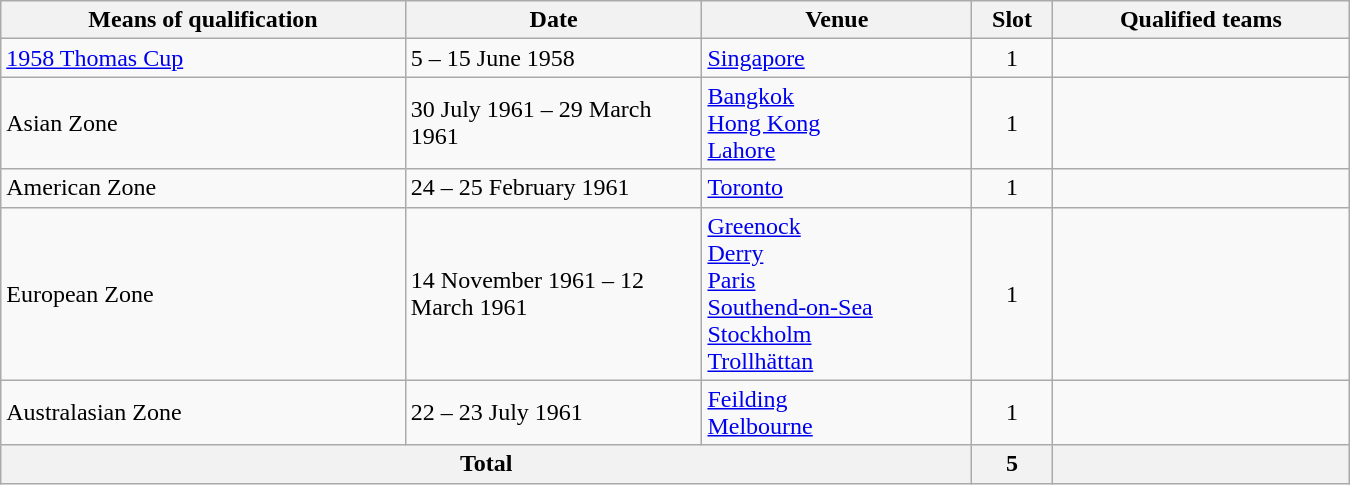<table class="wikitable" width="900">
<tr>
<th width="30%">Means of qualification</th>
<th width="22%">Date</th>
<th width="20%">Venue</th>
<th width="6%">Slot</th>
<th width="22%">Qualified teams</th>
</tr>
<tr>
<td><a href='#'>1958 Thomas Cup</a></td>
<td>5 – 15 June 1958</td>
<td><a href='#'>Singapore</a></td>
<td align="center">1</td>
<td></td>
</tr>
<tr>
<td>Asian Zone</td>
<td>30 July 1961 – 29 March 1961</td>
<td><a href='#'>Bangkok</a><br><a href='#'>Hong Kong</a><br><a href='#'>Lahore</a></td>
<td align="center">1</td>
<td></td>
</tr>
<tr>
<td>American Zone</td>
<td>24 – 25 February 1961</td>
<td><a href='#'>Toronto</a></td>
<td align="center">1</td>
<td></td>
</tr>
<tr>
<td>European Zone</td>
<td>14 November 1961 – 12 March 1961</td>
<td><a href='#'>Greenock</a><br><a href='#'>Derry</a><br><a href='#'>Paris</a><br><a href='#'>Southend-on-Sea</a><br><a href='#'>Stockholm</a><br><a href='#'>Trollhättan</a></td>
<td align="center">1</td>
<td></td>
</tr>
<tr>
<td>Australasian Zone</td>
<td>22 – 23 July 1961</td>
<td><a href='#'>Feilding</a><br><a href='#'>Melbourne</a></td>
<td align="center">1</td>
<td></td>
</tr>
<tr>
<th colspan="3">Total</th>
<th>5</th>
<th></th>
</tr>
</table>
